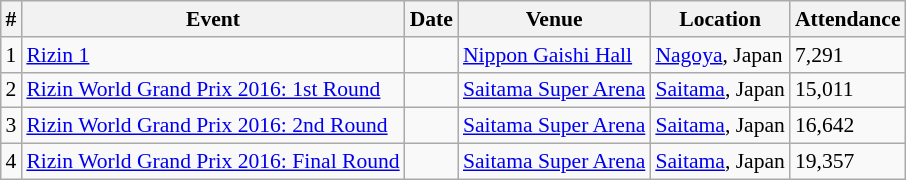<table class="sortable wikitable succession-box" style="margin:1.0em auto; font-size:90%;">
<tr>
<th scope="col">#</th>
<th scope="col">Event</th>
<th scope="col">Date</th>
<th scope="col">Venue</th>
<th scope="col">Location</th>
<th scope="col">Attendance</th>
</tr>
<tr>
<td align=center>1</td>
<td><a href='#'>Rizin 1</a></td>
<td></td>
<td><a href='#'>Nippon Gaishi Hall</a></td>
<td> <a href='#'>Nagoya</a>, Japan</td>
<td>7,291</td>
</tr>
<tr>
<td align=center>2</td>
<td><a href='#'>Rizin World Grand Prix 2016: 1st Round</a></td>
<td></td>
<td><a href='#'>Saitama Super Arena</a></td>
<td> <a href='#'>Saitama</a>, Japan</td>
<td>15,011</td>
</tr>
<tr>
<td align=center>3</td>
<td><a href='#'>Rizin World Grand Prix 2016: 2nd Round</a></td>
<td></td>
<td><a href='#'>Saitama Super Arena</a></td>
<td> <a href='#'>Saitama</a>, Japan</td>
<td>16,642</td>
</tr>
<tr>
<td align=center>4</td>
<td><a href='#'>Rizin World Grand Prix 2016: Final Round</a></td>
<td></td>
<td><a href='#'>Saitama Super Arena</a></td>
<td> <a href='#'>Saitama</a>, Japan</td>
<td>19,357</td>
</tr>
</table>
